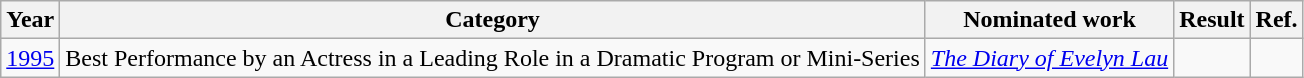<table class="wikitable plainrowheaders">
<tr>
<th scope="col">Year</th>
<th scope="col">Category</th>
<th scope="col">Nominated work</th>
<th scope="col">Result</th>
<th scope="col">Ref.</th>
</tr>
<tr>
<td><a href='#'>1995</a></td>
<td>Best Performance by an Actress in a Leading Role in a Dramatic Program or Mini-Series</td>
<td><em><a href='#'>The Diary of Evelyn Lau</a></em></td>
<td></td>
<td align="center"></td>
</tr>
</table>
